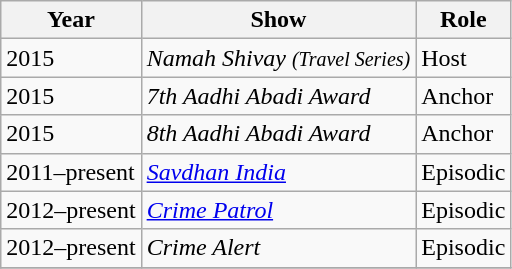<table class="wikitable sortable">
<tr>
<th>Year</th>
<th>Show</th>
<th>Role</th>
</tr>
<tr>
<td>2015</td>
<td><em>Namah Shivay <small>(Travel Series)</small></em></td>
<td>Host</td>
</tr>
<tr>
<td>2015</td>
<td><em>7th Aadhi Abadi Award </em></td>
<td>Anchor</td>
</tr>
<tr>
<td>2015</td>
<td><em>8th Aadhi Abadi Award </em></td>
<td>Anchor</td>
</tr>
<tr>
<td>2011–present</td>
<td><em><a href='#'>Savdhan India</a></em></td>
<td>Episodic</td>
</tr>
<tr>
<td>2012–present</td>
<td><em><a href='#'>Crime Patrol</a></em></td>
<td>Episodic </td>
</tr>
<tr>
<td>2012–present</td>
<td><em>Crime Alert</em></td>
<td>Episodic</td>
</tr>
<tr>
</tr>
</table>
